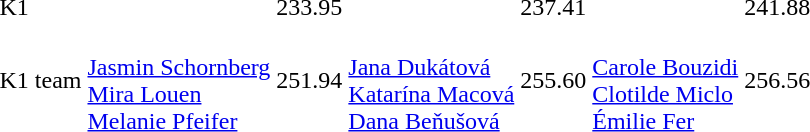<table>
<tr>
<td>K1</td>
<td></td>
<td>233.95</td>
<td></td>
<td>237.41</td>
<td></td>
<td>241.88</td>
</tr>
<tr>
<td>K1 team</td>
<td><br><a href='#'>Jasmin Schornberg</a><br><a href='#'>Mira Louen</a><br><a href='#'>Melanie Pfeifer</a></td>
<td>251.94</td>
<td><br><a href='#'>Jana Dukátová</a><br><a href='#'>Katarína Macová</a><br><a href='#'>Dana Beňušová</a></td>
<td>255.60</td>
<td><br><a href='#'>Carole Bouzidi</a><br><a href='#'>Clotilde Miclo</a><br><a href='#'>Émilie Fer</a></td>
<td>256.56</td>
</tr>
</table>
